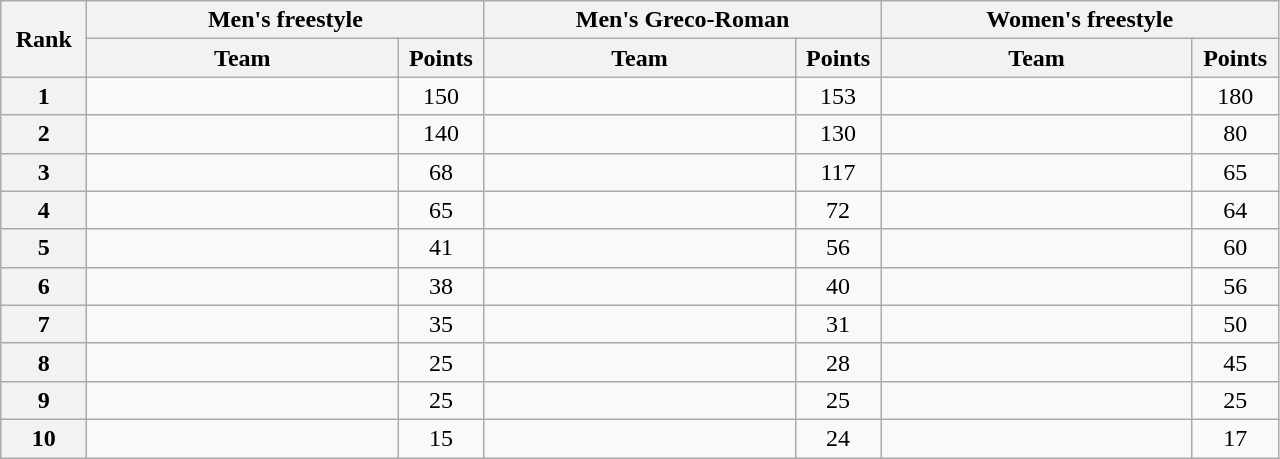<table class="wikitable" style="text-align:center;">
<tr>
<th rowspan="2" width="50">Rank</th>
<th colspan="2">Men's freestyle</th>
<th colspan="2">Men's Greco-Roman</th>
<th colspan="2">Women's freestyle</th>
</tr>
<tr>
<th width="200">Team</th>
<th width="50">Points</th>
<th width="200">Team</th>
<th width="50">Points</th>
<th width="200">Team</th>
<th width="50">Points</th>
</tr>
<tr>
<th>1</th>
<td align="left"></td>
<td>150</td>
<td align="left"></td>
<td>153</td>
<td align="left"></td>
<td>180</td>
</tr>
<tr>
<th>2</th>
<td align="left"></td>
<td>140</td>
<td align="left"></td>
<td>130</td>
<td align="left"></td>
<td>80</td>
</tr>
<tr>
<th>3</th>
<td align="left"></td>
<td>68</td>
<td align="left"></td>
<td>117</td>
<td align="left"></td>
<td>65</td>
</tr>
<tr>
<th>4</th>
<td align="left"></td>
<td>65</td>
<td align="left"></td>
<td>72</td>
<td align="left"></td>
<td>64</td>
</tr>
<tr>
<th>5</th>
<td align="left"></td>
<td>41</td>
<td align="left"></td>
<td>56</td>
<td align="left"></td>
<td>60</td>
</tr>
<tr>
<th>6</th>
<td align="left"></td>
<td>38</td>
<td align="left"></td>
<td>40</td>
<td align="left"></td>
<td>56</td>
</tr>
<tr>
<th>7</th>
<td align="left"></td>
<td>35</td>
<td align="left"></td>
<td>31</td>
<td align="left"></td>
<td>50</td>
</tr>
<tr>
<th>8</th>
<td align="left"></td>
<td>25</td>
<td align="left"></td>
<td>28</td>
<td align="left"></td>
<td>45</td>
</tr>
<tr>
<th>9</th>
<td align="left"></td>
<td>25</td>
<td align="left"></td>
<td>25</td>
<td align="left"></td>
<td>25</td>
</tr>
<tr>
<th>10</th>
<td align="left"></td>
<td>15</td>
<td align="left"></td>
<td>24</td>
<td align="left"></td>
<td>17</td>
</tr>
</table>
